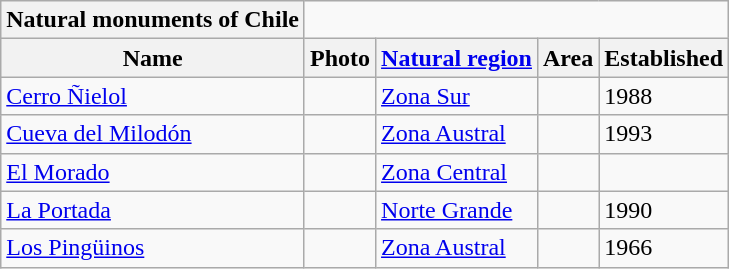<table class="wikitable collapsible autocollapse sortable">
<tr>
<th>Natural monuments of Chile</th>
</tr>
<tr>
<th>Name</th>
<th class="unsortable">Photo</th>
<th><a href='#'>Natural region</a></th>
<th>Area</th>
<th>Established</th>
</tr>
<tr>
<td><a href='#'>Cerro Ñielol</a></td>
<td></td>
<td><a href='#'>Zona Sur</a></td>
<td></td>
<td>1988</td>
</tr>
<tr>
<td><a href='#'>Cueva del Milodón</a></td>
<td></td>
<td><a href='#'>Zona Austral</a></td>
<td></td>
<td>1993</td>
</tr>
<tr>
<td><a href='#'>El Morado</a></td>
<td></td>
<td><a href='#'>Zona Central</a></td>
<td></td>
<td></td>
</tr>
<tr>
<td><a href='#'>La Portada</a></td>
<td></td>
<td><a href='#'>Norte Grande</a></td>
<td></td>
<td>1990</td>
</tr>
<tr>
<td><a href='#'>Los Pingüinos</a></td>
<td></td>
<td><a href='#'>Zona Austral</a></td>
<td></td>
<td>1966</td>
</tr>
</table>
